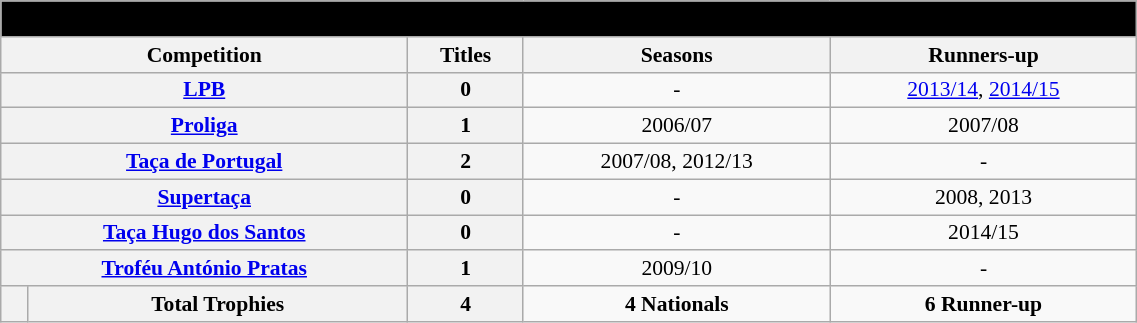<table class="wikitable" width="60%" style="text-align: center; font-size:90%;">
<tr>
<th colspan="5" style="background: #000000;"><span>National Competitions</span></th>
</tr>
<tr>
<th colspan="2">Competition</th>
<th>Titles</th>
<th>Seasons</th>
<th>Runners-up</th>
</tr>
<tr>
<th colspan="2" rowspan="1"><a href='#'>LPB</a></th>
<th rowspan="1">0</th>
<td rowspan="1">-</td>
<td><a href='#'>2013/14</a>, <a href='#'>2014/15</a></td>
</tr>
<tr>
<th colspan="2"><a href='#'>Proliga</a></th>
<th>1</th>
<td>2006/07</td>
<td>2007/08</td>
</tr>
<tr>
<th colspan="2" rowspan="1"><a href='#'>Taça de Portugal</a></th>
<th>2</th>
<td>2007/08, 2012/13</td>
<td>-</td>
</tr>
<tr>
<th colspan="2"><a href='#'>Supertaça</a></th>
<th>0</th>
<td>-</td>
<td>2008, 2013</td>
</tr>
<tr>
<th colspan="2"><a href='#'>Taça Hugo dos Santos</a></th>
<th>0</th>
<td>-</td>
<td>2014/15</td>
</tr>
<tr>
<th colspan="2"><a href='#'>Troféu António Pratas</a></th>
<th>1</th>
<td>2009/10</td>
<td>-</td>
</tr>
<tr>
<th></th>
<th>Total Trophies</th>
<th>4</th>
<td><strong>4 Nationals</strong></td>
<td><strong>6 Runner-up</strong></td>
</tr>
</table>
